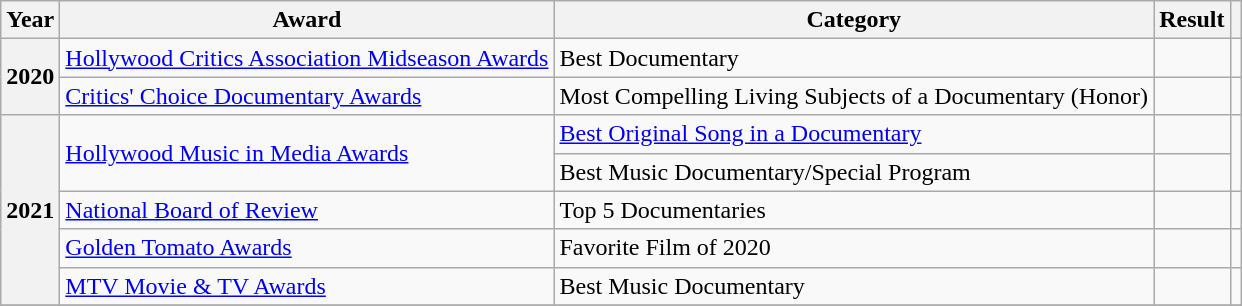<table class="wikitable plainrowheaders">
<tr>
<th>Year</th>
<th>Award</th>
<th>Category</th>
<th>Result</th>
<th></th>
</tr>
<tr>
<th rowspan="2" scope="row">2020</th>
<td><a href='#'>Hollywood Critics Association Midseason Awards</a></td>
<td>Best Documentary</td>
<td></td>
<td align=center></td>
</tr>
<tr>
<td><a href='#'>Critics' Choice Documentary Awards</a></td>
<td>Most Compelling Living Subjects of a Documentary (Honor)</td>
<td></td>
<td align=center></td>
</tr>
<tr>
<th rowspan="5" scope="row">2021</th>
<td rowspan="2"><a href='#'>Hollywood Music in Media Awards</a></td>
<td><a href='#'>Best Original Song in a Documentary</a></td>
<td></td>
<td rowspan="2" align=center></td>
</tr>
<tr>
<td>Best Music Documentary/Special Program</td>
<td></td>
</tr>
<tr>
<td><a href='#'>National Board of Review</a></td>
<td>Top 5 Documentaries</td>
<td></td>
<td align=center></td>
</tr>
<tr>
<td><a href='#'>Golden Tomato Awards</a></td>
<td>Favorite Film of 2020</td>
<td></td>
<td align=center></td>
</tr>
<tr>
<td><a href='#'>MTV Movie & TV Awards</a></td>
<td>Best Music Documentary</td>
<td></td>
<td align=center></td>
</tr>
<tr>
</tr>
</table>
